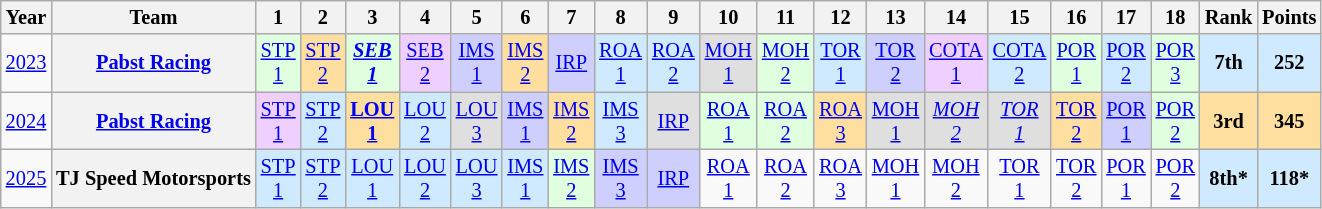<table class="wikitable" style="text-align:center; font-size:85%">
<tr>
<th>Year</th>
<th>Team</th>
<th>1</th>
<th>2</th>
<th>3</th>
<th>4</th>
<th>5</th>
<th>6</th>
<th>7</th>
<th>8</th>
<th>9</th>
<th>10</th>
<th>11</th>
<th>12</th>
<th>13</th>
<th>14</th>
<th>15</th>
<th>16</th>
<th>17</th>
<th>18</th>
<th>Rank</th>
<th>Points</th>
</tr>
<tr>
<td><a href='#'>2023</a></td>
<th nowrap><a href='#'>Pabst Racing</a></th>
<td style="background:#DFFFDF;"><a href='#'>STP<br>1</a><br></td>
<td style="background:#FFDF9F;"><a href='#'>STP<br>2</a><br></td>
<td style="background:#DFFFDF;"><strong><em><a href='#'>SEB<br>1</a></em></strong><br></td>
<td style="background:#EFCFFF;"><a href='#'>SEB<br>2</a><br></td>
<td style="background:#CFCFFF;"><a href='#'>IMS<br>1</a><br></td>
<td style="background:#FFDF9F;"><a href='#'>IMS<br>2</a><br></td>
<td style="background:#CFCFFF;"><a href='#'>IRP</a><br></td>
<td style="background:#CFEAFF;"><a href='#'>ROA<br>1</a><br></td>
<td style="background:#CFEAFF;"><a href='#'>ROA<br>2</a><br></td>
<td style="background:#DFDFDF;"><a href='#'>MOH<br>1</a><br></td>
<td style="background:#DFFFDF;"><a href='#'>MOH<br>2</a><br></td>
<td style="background:#CFEAFF;"><a href='#'>TOR<br>1</a><br></td>
<td style="background:#CFCFFF;"><a href='#'>TOR<br>2</a><br></td>
<td style="background:#EFCFFF;"><a href='#'>COTA<br>1</a><br></td>
<td style="background:#CFEAFF;"><a href='#'>COTA<br>2</a><br></td>
<td style="background:#DFFFDF;"><a href='#'>POR<br>1</a><br></td>
<td style="background:#CFEAFF;"><a href='#'>POR<br>2</a><br></td>
<td style="background:#DFFFDF;"><a href='#'>POR<br>3</a><br></td>
<th style="background:#CFEAFF;">7th</th>
<th style="background:#CFEAFF;">252</th>
</tr>
<tr>
<td><a href='#'>2024</a></td>
<th nowrap><a href='#'>Pabst Racing</a></th>
<td style="background:#EFCFFF;"><a href='#'>STP<br>1</a><br></td>
<td style="background:#CFEAFF;"><a href='#'>STP<br>2</a><br></td>
<td style="background:#FFDF9F;"><strong><a href='#'>LOU<br>1</a></strong><br></td>
<td style="background:#CFEAFF;"><a href='#'>LOU<br>2</a><br></td>
<td style="background:#DFDFDF;"><a href='#'>LOU<br>3</a><br></td>
<td style="background:#CFCFFF;"><a href='#'>IMS<br>1</a><br></td>
<td style="background:#FFDF9F;"><a href='#'>IMS<br>2</a><br></td>
<td style="background:#CFEAFF;"><a href='#'>IMS<br>3</a><br></td>
<td style="background:#DFDFDF;"><a href='#'>IRP</a><br></td>
<td style="background:#DFFFDF;"><a href='#'>ROA<br>1</a><br></td>
<td style="background:#DFFFDF;"><a href='#'>ROA<br>2</a><br></td>
<td style="background:#FFDF9F;"><a href='#'>ROA<br>3</a><br></td>
<td style="background:#DFDFDF;"><a href='#'>MOH<br>1</a><br></td>
<td style="background:#DFDFDF;"><em><a href='#'>MOH<br>2</a></em><br></td>
<td style="background:#DFDFDF;"><em><a href='#'>TOR<br>1</a></em><br></td>
<td style="background:#FFDF9F;"><a href='#'>TOR<br>2</a><br></td>
<td style="background:#CFCFFF;"><a href='#'>POR<br>1</a><br></td>
<td style="background:#DFFFDF;"><a href='#'>POR<br>2</a><br></td>
<th style="background:#FFDF9F;">3rd</th>
<th style="background:#FFDF9F;">345</th>
</tr>
<tr>
<td><a href='#'>2025</a></td>
<th nowrap>TJ Speed Motorsports</th>
<td style="background:#CFEAFF;"><a href='#'>STP<br>1</a><br></td>
<td style="background:#CFEAFF;"><a href='#'>STP<br>2</a><br></td>
<td style="background:#CFEAFF;"><a href='#'>LOU<br>1</a><br></td>
<td style="background:#CFEAFF;"><a href='#'>LOU<br>2</a><br></td>
<td style="background:#CFEAFF;"><a href='#'>LOU<br>3</a><br></td>
<td style="background:#CFEAFF;"><a href='#'>IMS<br>1</a><br></td>
<td style="background:#DFFFDF;"><a href='#'>IMS<br>2</a><br></td>
<td style="background:#CFCFFF;"><a href='#'>IMS<br>3</a><br></td>
<td style="background:#CFCFFF;"><a href='#'>IRP</a><br></td>
<td style="background:#;"><a href='#'>ROA<br>1</a><br></td>
<td style="background:#;"><a href='#'>ROA<br>2</a><br></td>
<td style="background:#;"><a href='#'>ROA<br>3</a><br></td>
<td style="background:#;"><a href='#'>MOH<br>1</a><br></td>
<td style="background:#;"><a href='#'>MOH<br>2</a><br></td>
<td style="background:#;"><a href='#'>TOR<br>1</a><br></td>
<td style="background:#;"><a href='#'>TOR<br>2</a><br></td>
<td style="background:#;"><a href='#'>POR<br>1</a><br></td>
<td style="background:#;"><a href='#'>POR<br>2</a><br></td>
<th style="background:#CFEAFF;">8th*</th>
<th style="background:#CFEAFF;">118*</th>
</tr>
</table>
